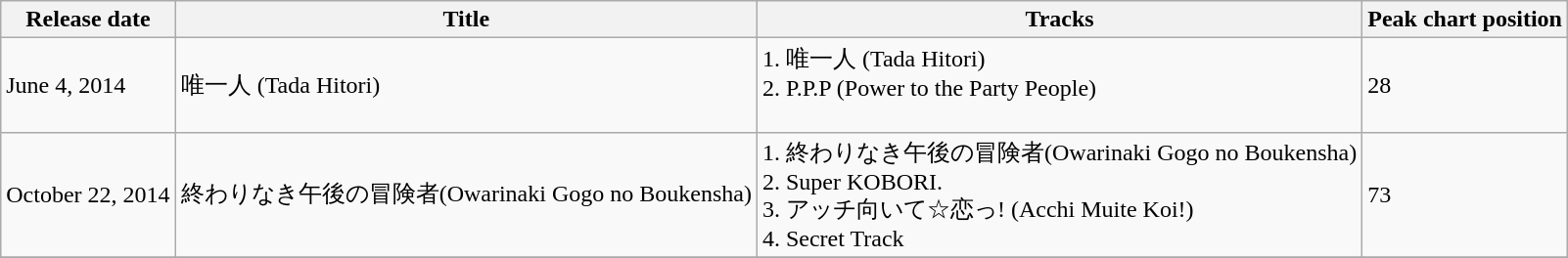<table class="wikitable">
<tr>
<th>Release date</th>
<th>Title</th>
<th>Tracks</th>
<th>Peak chart position</th>
</tr>
<tr>
<td>June 4, 2014</td>
<td>唯一人 (Tada Hitori)</td>
<td>1. 唯一人 (Tada Hitori)<br>2. P.P.P (Power to the Party People)<br><br></td>
<td>28</td>
</tr>
<tr>
<td>October 22, 2014</td>
<td>終わりなき午後の冒険者(Owarinaki Gogo no Boukensha)</td>
<td>1. 終わりなき午後の冒険者(Owarinaki Gogo no Boukensha)<br>2. Super KOBORI.<br>3. アッチ向いて☆恋っ! (Acchi Muite Koi!)<br>4. Secret Track<br></td>
<td>73</td>
</tr>
<tr>
</tr>
</table>
